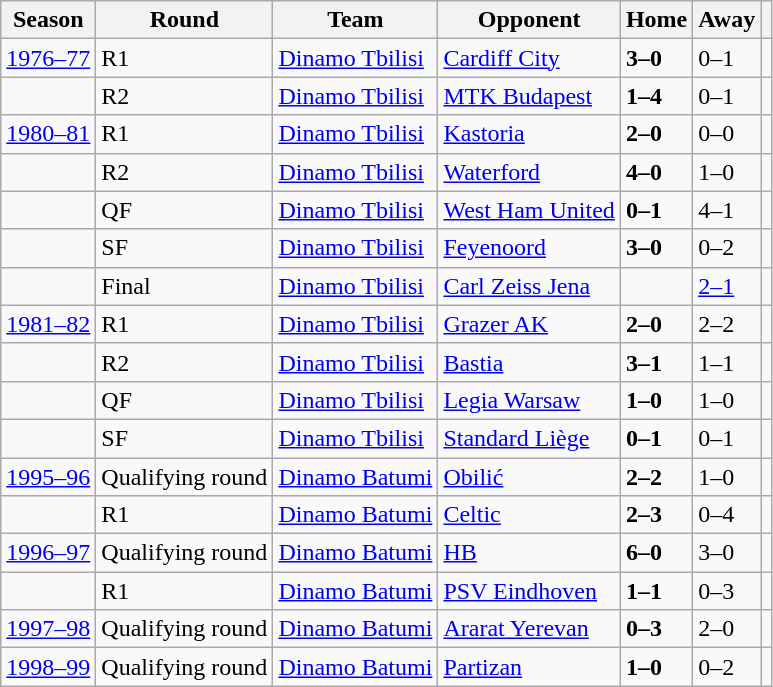<table class="sortable wikitable plainrowheaders mw-collapsible mw-collapsed">
<tr>
<th>Season</th>
<th>Round</th>
<th>Team</th>
<th>Opponent</th>
<th>Home</th>
<th>Away</th>
<th></th>
</tr>
<tr>
<td><a href='#'>1976–77</a></td>
<td>R1</td>
<td> <a href='#'>Dinamo Tbilisi</a></td>
<td> <a href='#'>Cardiff City</a></td>
<td><strong>3–0</strong></td>
<td>0–1</td>
<td></td>
</tr>
<tr>
<td></td>
<td>R2</td>
<td> <a href='#'>Dinamo Tbilisi</a></td>
<td> <a href='#'>MTK Budapest</a></td>
<td><strong>1–4</strong></td>
<td>0–1</td>
<td></td>
</tr>
<tr>
<td><a href='#'>1980–81</a></td>
<td>R1</td>
<td> <a href='#'>Dinamo Tbilisi</a></td>
<td> <a href='#'>Kastoria</a></td>
<td><strong>2–0</strong></td>
<td>0–0</td>
<td></td>
</tr>
<tr>
<td></td>
<td>R2</td>
<td> <a href='#'>Dinamo Tbilisi</a></td>
<td> <a href='#'>Waterford</a></td>
<td><strong>4–0</strong></td>
<td>1–0</td>
<td></td>
</tr>
<tr>
<td></td>
<td>QF</td>
<td> <a href='#'>Dinamo Tbilisi</a></td>
<td> <a href='#'>West Ham United</a></td>
<td><strong>0–1</strong></td>
<td>4–1</td>
<td></td>
</tr>
<tr>
<td></td>
<td>SF</td>
<td> <a href='#'>Dinamo Tbilisi</a></td>
<td> <a href='#'>Feyenoord</a></td>
<td><strong>3–0</strong></td>
<td>0–2</td>
<td></td>
</tr>
<tr>
<td></td>
<td>Final</td>
<td> <a href='#'>Dinamo Tbilisi</a></td>
<td> <a href='#'>Carl Zeiss Jena</a></td>
<td></td>
<td><a href='#'>2–1</a></td>
<td></td>
</tr>
<tr>
<td><a href='#'>1981–82</a></td>
<td>R1</td>
<td> <a href='#'>Dinamo Tbilisi</a></td>
<td> <a href='#'>Grazer AK</a></td>
<td><strong>2–0</strong></td>
<td>2–2</td>
<td></td>
</tr>
<tr>
<td></td>
<td>R2</td>
<td> <a href='#'>Dinamo Tbilisi</a></td>
<td> <a href='#'>Bastia</a></td>
<td><strong>3–1</strong></td>
<td>1–1</td>
<td></td>
</tr>
<tr>
<td></td>
<td>QF</td>
<td> <a href='#'>Dinamo Tbilisi</a></td>
<td> <a href='#'>Legia Warsaw</a></td>
<td><strong>1–0</strong></td>
<td>1–0</td>
<td></td>
</tr>
<tr>
<td></td>
<td>SF</td>
<td> <a href='#'>Dinamo Tbilisi</a></td>
<td> <a href='#'>Standard Liège</a></td>
<td><strong>0–1</strong></td>
<td>0–1</td>
<td></td>
</tr>
<tr>
<td><a href='#'>1995–96</a></td>
<td>Qualifying round</td>
<td> <a href='#'>Dinamo Batumi</a></td>
<td> <a href='#'>Obilić</a></td>
<td><strong>2–2</strong></td>
<td>1–0</td>
<td></td>
</tr>
<tr>
<td></td>
<td>R1</td>
<td> <a href='#'>Dinamo Batumi</a></td>
<td> <a href='#'>Celtic</a></td>
<td><strong>2–3</strong></td>
<td>0–4</td>
<td></td>
</tr>
<tr>
<td><a href='#'>1996–97</a></td>
<td>Qualifying round</td>
<td> <a href='#'>Dinamo Batumi</a></td>
<td> <a href='#'>HB</a></td>
<td><strong>6–0</strong></td>
<td>3–0</td>
<td></td>
</tr>
<tr>
<td></td>
<td>R1</td>
<td> <a href='#'>Dinamo Batumi</a></td>
<td> <a href='#'>PSV Eindhoven</a></td>
<td><strong>1–1</strong></td>
<td>0–3</td>
<td></td>
</tr>
<tr>
<td><a href='#'>1997–98</a></td>
<td>Qualifying round</td>
<td> <a href='#'>Dinamo Batumi</a></td>
<td> <a href='#'>Ararat Yerevan</a></td>
<td><strong>0–3</strong></td>
<td>2–0</td>
<td></td>
</tr>
<tr>
<td><a href='#'>1998–99</a></td>
<td>Qualifying round</td>
<td> <a href='#'>Dinamo Batumi</a></td>
<td> <a href='#'>Partizan</a></td>
<td><strong>1–0</strong></td>
<td>0–2</td>
<td></td>
</tr>
</table>
